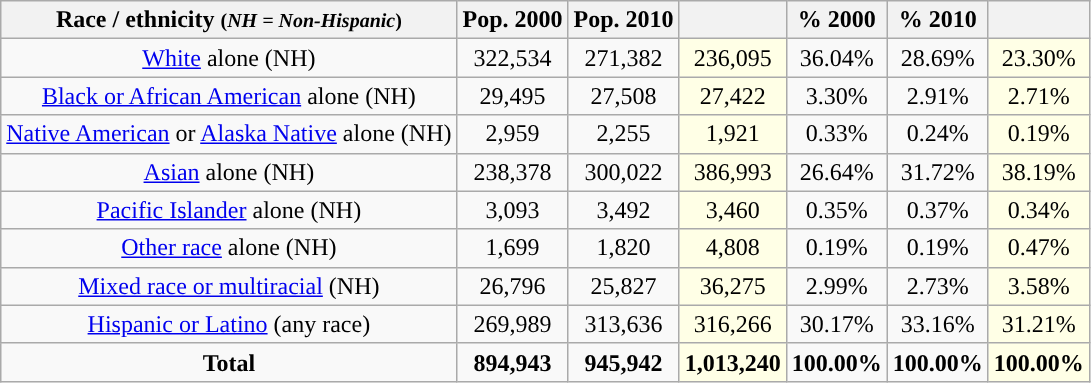<table class="wikitable" style="text-align:center;">
<tr>
<th>Race / ethnicity <small>(<em>NH = Non-Hispanic</em>)</small></th>
<th>Pop. 2000</th>
<th>Pop. 2010</th>
<th></th>
<th>% 2000</th>
<th>% 2010</th>
<th></th>
</tr>
<tr>
<td><a href='#'>White</a> alone (NH)</td>
<td>322,534</td>
<td>271,382</td>
<td style='background: #ffffe6;'>236,095</td>
<td>36.04%</td>
<td>28.69%</td>
<td style='background: #ffffe6;'>23.30%</td>
</tr>
<tr>
<td><a href='#'>Black or African American</a> alone (NH)</td>
<td>29,495</td>
<td>27,508</td>
<td style='background: #ffffe6;'>27,422</td>
<td>3.30%</td>
<td>2.91%</td>
<td style='background: #ffffe6;'>2.71%</td>
</tr>
<tr>
<td><a href='#'>Native American</a> or <a href='#'>Alaska Native</a> alone (NH)</td>
<td>2,959</td>
<td>2,255</td>
<td style='background: #ffffe6;'>1,921</td>
<td>0.33%</td>
<td>0.24%</td>
<td style='background: #ffffe6;'>0.19%</td>
</tr>
<tr>
<td><a href='#'>Asian</a> alone (NH)</td>
<td>238,378</td>
<td>300,022</td>
<td style='background: #ffffe6;'>386,993</td>
<td>26.64%</td>
<td>31.72%</td>
<td style='background: #ffffe6;'>38.19%</td>
</tr>
<tr>
<td><a href='#'>Pacific Islander</a> alone (NH)</td>
<td>3,093</td>
<td>3,492</td>
<td style='background: #ffffe6;'>3,460</td>
<td>0.35%</td>
<td>0.37%</td>
<td style='background: #ffffe6;'>0.34%</td>
</tr>
<tr>
<td><a href='#'>Other race</a> alone (NH)</td>
<td>1,699</td>
<td>1,820</td>
<td style='background: #ffffe6;'>4,808</td>
<td>0.19%</td>
<td>0.19%</td>
<td style='background: #ffffe6;'>0.47%</td>
</tr>
<tr>
<td><a href='#'>Mixed race or multiracial</a> (NH)</td>
<td>26,796</td>
<td>25,827</td>
<td style='background: #ffffe6;'>36,275</td>
<td>2.99%</td>
<td>2.73%</td>
<td style='background: #ffffe6;'>3.58%</td>
</tr>
<tr>
<td><a href='#'>Hispanic or Latino</a> (any race)</td>
<td>269,989</td>
<td>313,636</td>
<td style='background: #ffffe6;'>316,266</td>
<td>30.17%</td>
<td>33.16%</td>
<td style='background: #ffffe6;'>31.21%</td>
</tr>
<tr>
<td><strong>Total</strong></td>
<td><strong>894,943</strong></td>
<td><strong>945,942</strong></td>
<td style='background: #ffffe6;'><strong>1,013,240</strong></td>
<td><strong>100.00%</strong></td>
<td><strong>100.00%</strong></td>
<td style='background: #ffffe6;'><strong>100.00%</strong></td>
</tr>
</table>
